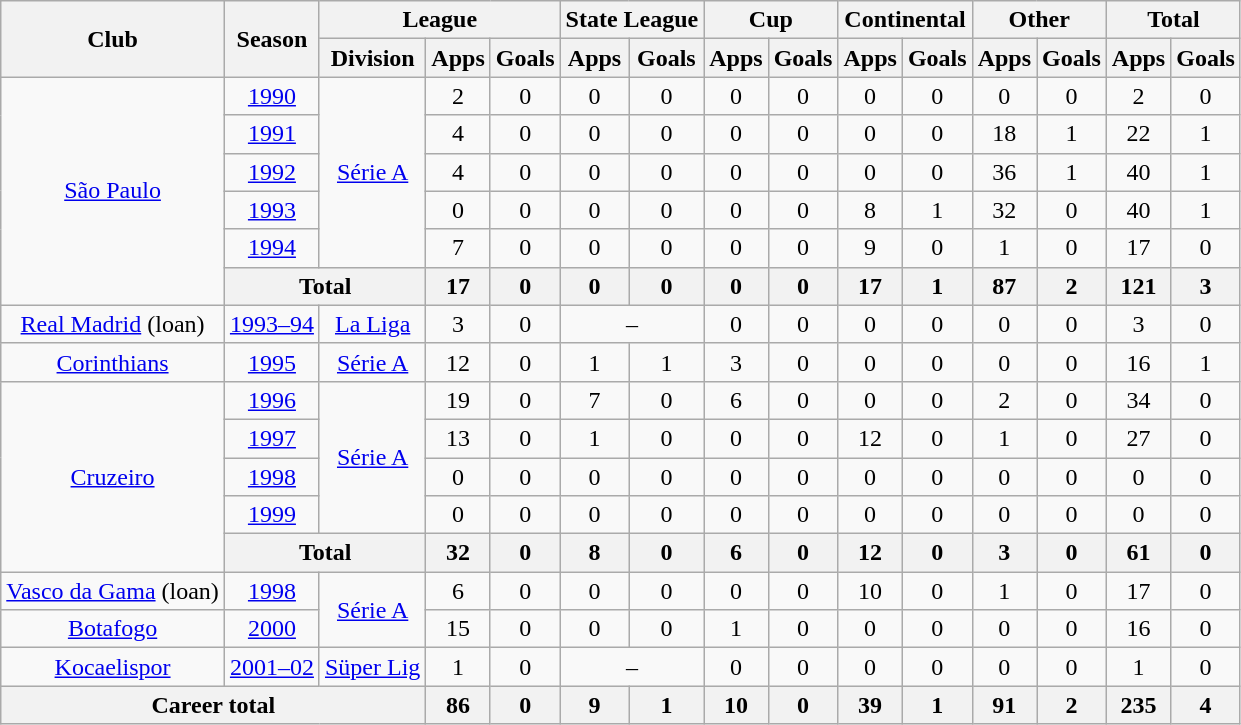<table class="wikitable" style="text-align: center">
<tr>
<th rowspan="2">Club</th>
<th rowspan="2">Season</th>
<th colspan="3">League</th>
<th colspan="2">State League</th>
<th colspan="2">Cup</th>
<th colspan="2">Continental</th>
<th colspan="2">Other</th>
<th colspan="2">Total</th>
</tr>
<tr>
<th>Division</th>
<th>Apps</th>
<th>Goals</th>
<th>Apps</th>
<th>Goals</th>
<th>Apps</th>
<th>Goals</th>
<th>Apps</th>
<th>Goals</th>
<th>Apps</th>
<th>Goals</th>
<th>Apps</th>
<th>Goals</th>
</tr>
<tr>
<td rowspan="6"><a href='#'>São Paulo</a></td>
<td><a href='#'>1990</a></td>
<td rowspan="5"><a href='#'>Série A</a></td>
<td>2</td>
<td>0</td>
<td>0</td>
<td>0</td>
<td>0</td>
<td>0</td>
<td>0</td>
<td>0</td>
<td>0</td>
<td>0</td>
<td>2</td>
<td>0</td>
</tr>
<tr>
<td><a href='#'>1991</a></td>
<td>4</td>
<td>0</td>
<td>0</td>
<td>0</td>
<td>0</td>
<td>0</td>
<td>0</td>
<td>0</td>
<td>18</td>
<td>1</td>
<td>22</td>
<td>1</td>
</tr>
<tr>
<td><a href='#'>1992</a></td>
<td>4</td>
<td>0</td>
<td>0</td>
<td>0</td>
<td>0</td>
<td>0</td>
<td>0</td>
<td>0</td>
<td>36</td>
<td>1</td>
<td>40</td>
<td>1</td>
</tr>
<tr>
<td><a href='#'>1993</a></td>
<td>0</td>
<td>0</td>
<td>0</td>
<td>0</td>
<td>0</td>
<td>0</td>
<td>8</td>
<td>1</td>
<td>32</td>
<td>0</td>
<td>40</td>
<td>1</td>
</tr>
<tr>
<td><a href='#'>1994</a></td>
<td>7</td>
<td>0</td>
<td>0</td>
<td>0</td>
<td>0</td>
<td>0</td>
<td>9</td>
<td>0</td>
<td>1</td>
<td>0</td>
<td>17</td>
<td>0</td>
</tr>
<tr>
<th colspan="2"><strong>Total</strong></th>
<th>17</th>
<th>0</th>
<th>0</th>
<th>0</th>
<th>0</th>
<th>0</th>
<th>17</th>
<th>1</th>
<th>87</th>
<th>2</th>
<th>121</th>
<th>3</th>
</tr>
<tr>
<td><a href='#'>Real Madrid</a> (loan)</td>
<td><a href='#'>1993–94</a></td>
<td><a href='#'>La Liga</a></td>
<td>3</td>
<td>0</td>
<td colspan="2">–</td>
<td>0</td>
<td>0</td>
<td>0</td>
<td>0</td>
<td>0</td>
<td>0</td>
<td>3</td>
<td>0</td>
</tr>
<tr>
<td><a href='#'>Corinthians</a></td>
<td><a href='#'>1995</a></td>
<td><a href='#'>Série A</a></td>
<td>12</td>
<td>0</td>
<td>1</td>
<td>1</td>
<td>3</td>
<td>0</td>
<td>0</td>
<td>0</td>
<td>0</td>
<td>0</td>
<td>16</td>
<td>1</td>
</tr>
<tr>
<td rowspan="5"><a href='#'>Cruzeiro</a></td>
<td><a href='#'>1996</a></td>
<td rowspan="4"><a href='#'>Série A</a></td>
<td>19</td>
<td>0</td>
<td>7</td>
<td>0</td>
<td>6</td>
<td>0</td>
<td>0</td>
<td>0</td>
<td>2</td>
<td>0</td>
<td>34</td>
<td>0</td>
</tr>
<tr>
<td><a href='#'>1997</a></td>
<td>13</td>
<td>0</td>
<td>1</td>
<td>0</td>
<td>0</td>
<td>0</td>
<td>12</td>
<td>0</td>
<td>1</td>
<td>0</td>
<td>27</td>
<td>0</td>
</tr>
<tr>
<td><a href='#'>1998</a></td>
<td>0</td>
<td>0</td>
<td>0</td>
<td>0</td>
<td>0</td>
<td>0</td>
<td>0</td>
<td>0</td>
<td>0</td>
<td>0</td>
<td>0</td>
<td>0</td>
</tr>
<tr>
<td><a href='#'>1999</a></td>
<td>0</td>
<td>0</td>
<td>0</td>
<td>0</td>
<td>0</td>
<td>0</td>
<td>0</td>
<td>0</td>
<td>0</td>
<td>0</td>
<td>0</td>
<td>0</td>
</tr>
<tr>
<th colspan="2"><strong>Total</strong></th>
<th>32</th>
<th>0</th>
<th>8</th>
<th>0</th>
<th>6</th>
<th>0</th>
<th>12</th>
<th>0</th>
<th>3</th>
<th>0</th>
<th>61</th>
<th>0</th>
</tr>
<tr>
<td><a href='#'>Vasco da Gama</a> (loan)</td>
<td><a href='#'>1998</a></td>
<td rowspan="2"><a href='#'>Série A</a></td>
<td>6</td>
<td>0</td>
<td>0</td>
<td>0</td>
<td>0</td>
<td>0</td>
<td>10</td>
<td>0</td>
<td>1</td>
<td>0</td>
<td>17</td>
<td>0</td>
</tr>
<tr>
<td><a href='#'>Botafogo</a></td>
<td><a href='#'>2000</a></td>
<td>15</td>
<td>0</td>
<td>0</td>
<td>0</td>
<td>1</td>
<td>0</td>
<td>0</td>
<td>0</td>
<td>0</td>
<td>0</td>
<td>16</td>
<td>0</td>
</tr>
<tr>
<td><a href='#'>Kocaelispor</a></td>
<td><a href='#'>2001–02</a></td>
<td><a href='#'>Süper Lig</a></td>
<td>1</td>
<td>0</td>
<td colspan="2">–</td>
<td>0</td>
<td>0</td>
<td>0</td>
<td>0</td>
<td>0</td>
<td>0</td>
<td>1</td>
<td>0</td>
</tr>
<tr>
<th colspan="3"><strong>Career total</strong></th>
<th>86</th>
<th>0</th>
<th>9</th>
<th>1</th>
<th>10</th>
<th>0</th>
<th>39</th>
<th>1</th>
<th>91</th>
<th>2</th>
<th>235</th>
<th>4</th>
</tr>
</table>
